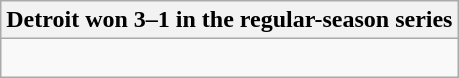<table class="wikitable collapsible collapsed">
<tr>
<th>Detroit won 3–1 in the regular-season series</th>
</tr>
<tr>
<td><br>


</td>
</tr>
</table>
